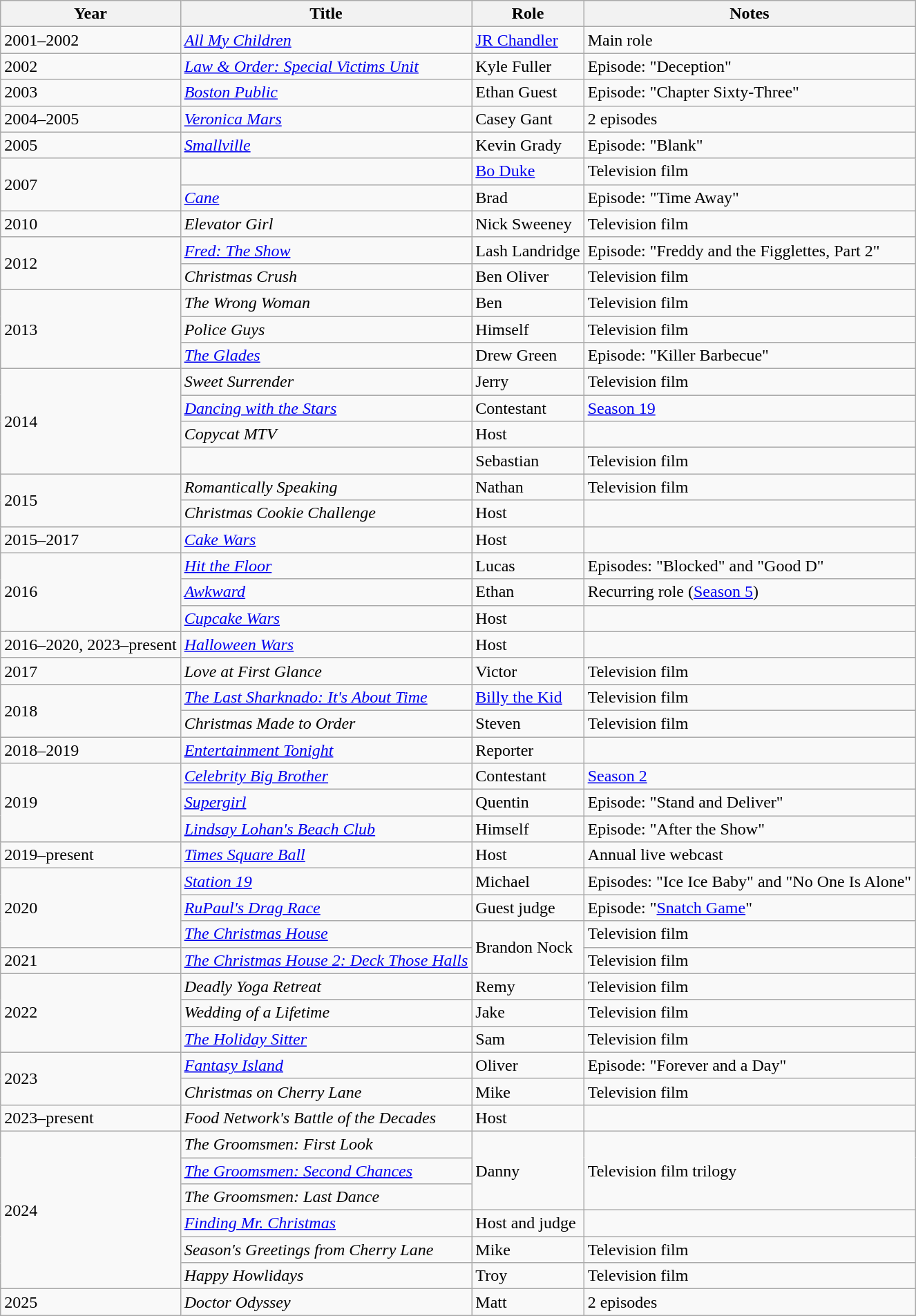<table class="wikitable">
<tr>
<th>Year</th>
<th>Title</th>
<th>Role</th>
<th class="unsortable">Notes</th>
</tr>
<tr>
<td>2001–2002</td>
<td><em><a href='#'>All My Children</a></em></td>
<td><a href='#'>JR Chandler</a></td>
<td>Main role</td>
</tr>
<tr>
<td>2002</td>
<td><em><a href='#'>Law & Order: Special Victims Unit</a></em></td>
<td>Kyle Fuller</td>
<td>Episode: "Deception"</td>
</tr>
<tr>
<td>2003</td>
<td><em><a href='#'>Boston Public</a></em></td>
<td>Ethan Guest</td>
<td>Episode: "Chapter Sixty-Three"</td>
</tr>
<tr>
<td>2004–2005</td>
<td><em><a href='#'>Veronica Mars</a></em></td>
<td>Casey Gant</td>
<td>2 episodes</td>
</tr>
<tr>
<td>2005</td>
<td><em><a href='#'>Smallville</a></em></td>
<td>Kevin Grady</td>
<td>Episode: "Blank"</td>
</tr>
<tr>
<td rowspan=2>2007</td>
<td><em></em></td>
<td><a href='#'>Bo Duke</a></td>
<td>Television film</td>
</tr>
<tr>
<td><em><a href='#'>Cane</a></em></td>
<td>Brad</td>
<td>Episode: "Time Away"</td>
</tr>
<tr>
<td>2010</td>
<td><em>Elevator Girl</em></td>
<td>Nick Sweeney</td>
<td>Television film</td>
</tr>
<tr>
<td rowspan=2>2012</td>
<td><em><a href='#'>Fred: The Show</a></em></td>
<td>Lash Landridge</td>
<td>Episode: "Freddy and the Figglettes, Part 2"</td>
</tr>
<tr>
<td><em>Christmas Crush</em></td>
<td>Ben Oliver</td>
<td>Television film</td>
</tr>
<tr>
<td rowspan=3>2013</td>
<td><em>The Wrong Woman</em></td>
<td>Ben</td>
<td>Television film</td>
</tr>
<tr>
<td><em>Police Guys</em></td>
<td>Himself</td>
<td>Television film</td>
</tr>
<tr>
<td><em><a href='#'>The Glades</a></em></td>
<td>Drew Green</td>
<td>Episode: "Killer Barbecue"</td>
</tr>
<tr>
<td rowspan=4>2014</td>
<td><em>Sweet Surrender</em></td>
<td>Jerry</td>
<td>Television film</td>
</tr>
<tr>
<td><em><a href='#'>Dancing with the Stars</a></em></td>
<td>Contestant</td>
<td><a href='#'>Season 19</a></td>
</tr>
<tr>
<td><em>Copycat MTV</em></td>
<td>Host</td>
<td></td>
</tr>
<tr>
<td><em></em></td>
<td>Sebastian</td>
<td>Television film</td>
</tr>
<tr>
<td rowspan=2>2015</td>
<td><em>Romantically Speaking</em></td>
<td>Nathan</td>
<td>Television film</td>
</tr>
<tr>
<td><em>Christmas Cookie Challenge</em></td>
<td>Host</td>
<td></td>
</tr>
<tr>
<td>2015–2017</td>
<td><em><a href='#'>Cake Wars</a></em></td>
<td>Host</td>
<td></td>
</tr>
<tr>
<td rowspan=3>2016</td>
<td><em><a href='#'>Hit the Floor</a></em></td>
<td>Lucas</td>
<td>Episodes: "Blocked" and "Good D"</td>
</tr>
<tr>
<td><em><a href='#'>Awkward</a></em></td>
<td>Ethan</td>
<td>Recurring role (<a href='#'>Season 5</a>)</td>
</tr>
<tr>
<td><em><a href='#'>Cupcake Wars</a></em></td>
<td>Host</td>
<td></td>
</tr>
<tr>
<td>2016–2020, 2023–present</td>
<td><em><a href='#'>Halloween Wars</a></em></td>
<td>Host</td>
<td></td>
</tr>
<tr>
<td>2017</td>
<td><em>Love at First Glance</em></td>
<td>Victor</td>
<td>Television film</td>
</tr>
<tr>
<td rowspan=2>2018</td>
<td><em><a href='#'>The Last Sharknado: It's About Time</a></em></td>
<td><a href='#'>Billy the Kid</a></td>
<td>Television film</td>
</tr>
<tr>
<td><em>Christmas Made to Order</em></td>
<td>Steven</td>
<td>Television film</td>
</tr>
<tr>
<td>2018–2019</td>
<td><em><a href='#'>Entertainment Tonight</a></em></td>
<td>Reporter</td>
<td></td>
</tr>
<tr>
<td rowspan=3>2019</td>
<td><em><a href='#'>Celebrity Big Brother</a></em></td>
<td>Contestant</td>
<td><a href='#'>Season 2</a></td>
</tr>
<tr>
<td><em><a href='#'>Supergirl</a></em></td>
<td>Quentin</td>
<td>Episode: "Stand and Deliver"</td>
</tr>
<tr>
<td><em><a href='#'>Lindsay Lohan's Beach Club</a></em></td>
<td>Himself</td>
<td>Episode: "After the Show"</td>
</tr>
<tr>
<td>2019–present</td>
<td><em><a href='#'>Times Square Ball</a></em></td>
<td>Host</td>
<td>Annual live webcast</td>
</tr>
<tr>
<td rowspan=3>2020</td>
<td><em><a href='#'>Station 19</a></em></td>
<td>Michael</td>
<td>Episodes: "Ice Ice Baby" and "No One Is Alone"</td>
</tr>
<tr>
<td><a href='#'><em>RuPaul's Drag Race</em></a></td>
<td>Guest judge</td>
<td>Episode: "<a href='#'>Snatch Game</a>"</td>
</tr>
<tr>
<td><em><a href='#'>The Christmas House</a></em></td>
<td rowspan="2">Brandon Nock</td>
<td>Television film</td>
</tr>
<tr>
<td>2021</td>
<td><em><a href='#'>The Christmas House 2: Deck Those Halls</a></em></td>
<td>Television film</td>
</tr>
<tr>
<td rowspan="3">2022</td>
<td><em>Deadly Yoga Retreat</em></td>
<td>Remy</td>
<td>Television film</td>
</tr>
<tr>
<td><em>Wedding of a Lifetime</em></td>
<td>Jake</td>
<td>Television film</td>
</tr>
<tr>
<td><em><a href='#'>The Holiday Sitter</a></em></td>
<td>Sam</td>
<td>Television film</td>
</tr>
<tr>
<td rowspan="2">2023</td>
<td><em><a href='#'>Fantasy Island</a></em></td>
<td>Oliver</td>
<td>Episode: "Forever and a Day"</td>
</tr>
<tr>
<td><em>Christmas on Cherry Lane</em></td>
<td>Mike</td>
<td>Television film</td>
</tr>
<tr>
<td>2023–present</td>
<td><em>Food Network's Battle of the Decades</em></td>
<td>Host</td>
<td></td>
</tr>
<tr>
<td rowspan="6">2024</td>
<td><em>The Groomsmen: First Look</em></td>
<td rowspan="3">Danny</td>
<td rowspan="3">Television film trilogy</td>
</tr>
<tr>
<td><em><a href='#'>The Groomsmen: Second Chances</a></em></td>
</tr>
<tr>
<td><em>The Groomsmen: Last Dance</em></td>
</tr>
<tr>
<td><em><a href='#'>Finding Mr. Christmas</a></em></td>
<td>Host and judge</td>
<td></td>
</tr>
<tr>
<td><em>Season's Greetings from Cherry Lane</em></td>
<td>Mike</td>
<td>Television film</td>
</tr>
<tr>
<td><em>Happy Howlidays</em></td>
<td>Troy</td>
<td>Television film</td>
</tr>
<tr>
<td>2025</td>
<td><em>Doctor Odyssey</em></td>
<td>Matt</td>
<td>2 episodes</td>
</tr>
</table>
